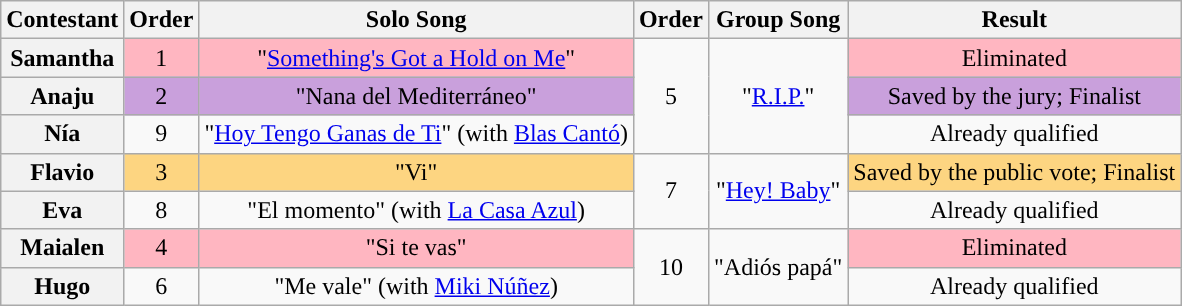<table class="wikitable sortable plainrowheaders" style="text-align:center;">
<tr>
<th scope="col">Contestant</th>
<th scope="col">Order</th>
<th scope="col">Solo Song</th>
<th scope="col">Order</th>
<th scope="col">Group Song</th>
<th scope="col">Result</th>
</tr>
<tr>
<th scope="row">Samantha</th>
<td style="background:lightpink">1</td>
<td style="background:lightpink">"<a href='#'>Something's Got a Hold on Me</a>"</td>
<td rowspan=3>5</td>
<td rowspan=3>"<a href='#'>R.I.P.</a>"</td>
<td style="background:lightpink">Eliminated</td>
</tr>
<tr>
<th scope="row">Anaju</th>
<td style="background-color: #C9A0DC;">2</td>
<td style="background-color: #C9A0DC;">"Nana del Mediterráneo"</td>
<td style="background-color: #C9A0DC;">Saved by the jury; Finalist</td>
</tr>
<tr>
<th scope="row">Nía</th>
<td>9</td>
<td>"<a href='#'>Hoy Tengo Ganas de Ti</a>" (with <a href='#'>Blas Cantó</a>)</td>
<td>Already qualified</td>
</tr>
<tr>
<th scope="row">Flavio</th>
<td style="background:#fdd581;">3</td>
<td style="background:#fdd581;">"Vi"</td>
<td rowspan=2>7</td>
<td rowspan=2>"<a href='#'>Hey! Baby</a>"</td>
<td style="background:#fdd581;">Saved by the public vote; Finalist</td>
</tr>
<tr>
<th scope="row">Eva</th>
<td>8</td>
<td>"El momento" (with <a href='#'>La Casa Azul</a>)</td>
<td>Already qualified</td>
</tr>
<tr>
<th scope="row">Maialen</th>
<td style="background:lightpink">4</td>
<td style="background:lightpink">"Si te vas"</td>
<td rowspan=2>10</td>
<td rowspan=2>"Adiós papá"</td>
<td style="background:lightpink">Eliminated</td>
</tr>
<tr>
<th scope="row">Hugo</th>
<td>6</td>
<td>"Me vale" (with <a href='#'>Miki Núñez</a>)</td>
<td>Already qualified</td>
</tr>
</table>
